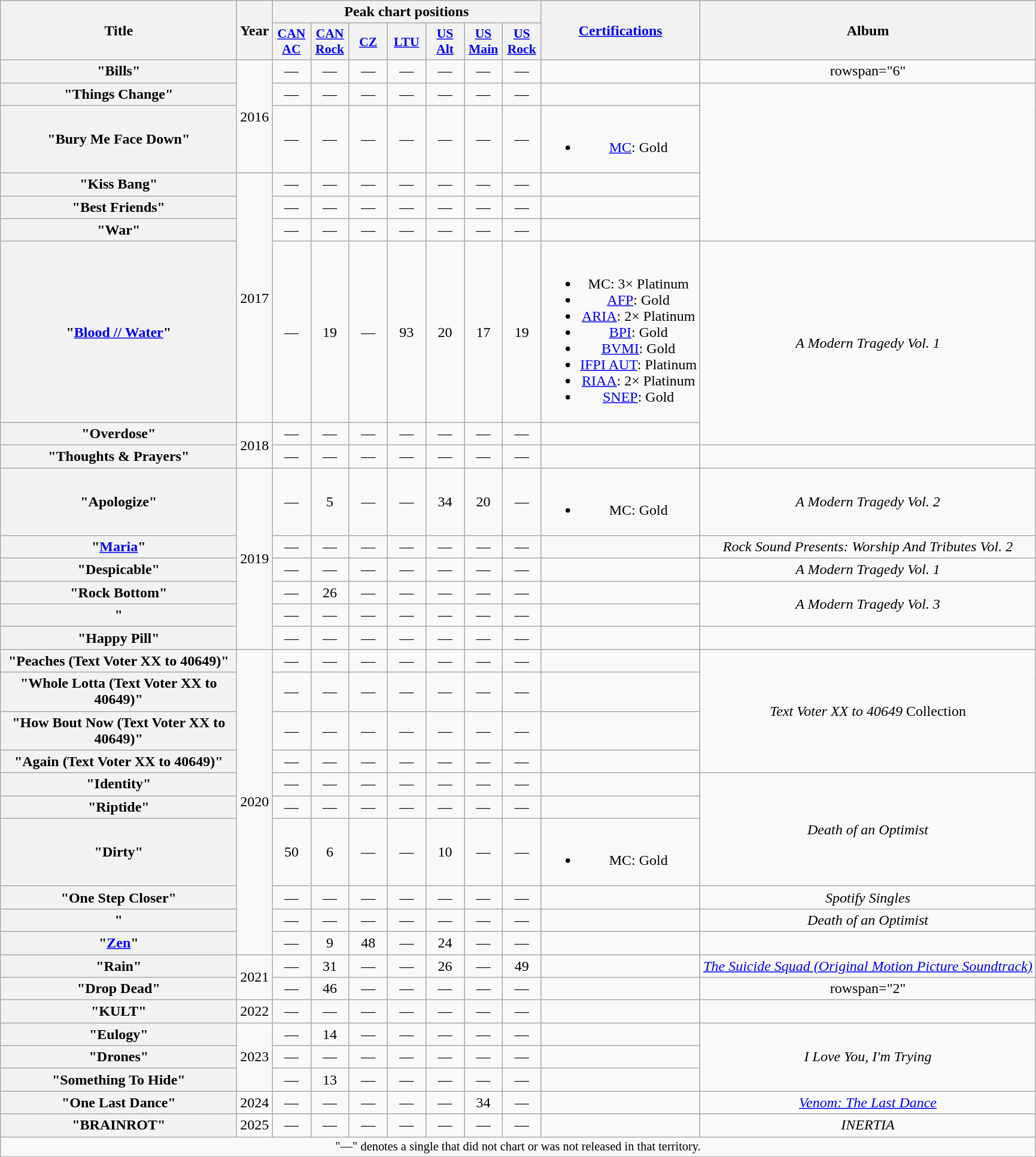<table class="wikitable plainrowheaders" style="text-align:center;">
<tr>
<th scope="col" rowspan="2" style="width:16em;">Title</th>
<th scope="col" rowspan="2" style="width:1em;">Year</th>
<th scope="col" colspan="7">Peak chart positions</th>
<th scope="col" rowspan="2"><a href='#'>Certifications</a></th>
<th scope="col" rowspan="2">Album</th>
</tr>
<tr>
<th scope="col" style="width:2.5em;font-size:90%;"><a href='#'>CAN<br>AC</a><br></th>
<th scope="col" style="width:2.5em;font-size:90%;"><a href='#'>CAN<br>Rock</a><br></th>
<th scope="col" style="width:2.5em;font-size:90%;"><a href='#'>CZ</a><br></th>
<th scope="col" style="width:2.5em;font-size:90%;"><a href='#'>LTU</a><br></th>
<th scope="col" style="width:2.5em;font-size:90%;"><a href='#'>US<br>Alt</a><br></th>
<th scope="col" style="width:2.5em;font-size:90%;"><a href='#'>US<br>Main</a><br></th>
<th scope="col" style="width:2.5em;font-size:90%;"><a href='#'>US<br>Rock</a><br></th>
</tr>
<tr>
<th scope="row">"Bills"</th>
<td rowspan="3">2016</td>
<td>—</td>
<td>—</td>
<td>—</td>
<td>—</td>
<td>—</td>
<td>—</td>
<td>—</td>
<td></td>
<td>rowspan="6" </td>
</tr>
<tr>
<th scope="row">"Things Change"</th>
<td>—</td>
<td>—</td>
<td>—</td>
<td>—</td>
<td>—</td>
<td>—</td>
<td>—</td>
<td></td>
</tr>
<tr>
<th scope="row">"Bury Me Face Down"</th>
<td>—</td>
<td>—</td>
<td>—</td>
<td>—</td>
<td>—</td>
<td>—</td>
<td>—</td>
<td><br><ul><li><a href='#'>MC</a>: Gold</li></ul></td>
</tr>
<tr>
<th scope="row">"Kiss Bang"</th>
<td rowspan="4">2017</td>
<td>—</td>
<td>—</td>
<td>—</td>
<td>—</td>
<td>—</td>
<td>—</td>
<td>—</td>
<td></td>
</tr>
<tr>
<th scope="row">"Best Friends"</th>
<td>—</td>
<td>—</td>
<td>—</td>
<td>—</td>
<td>—</td>
<td>—</td>
<td>—</td>
<td></td>
</tr>
<tr>
<th scope="row">"War"</th>
<td>—</td>
<td>—</td>
<td>—</td>
<td>—</td>
<td>—</td>
<td>—</td>
<td>—</td>
<td></td>
</tr>
<tr>
<th scope="row">"<a href='#'>Blood // Water</a>"</th>
<td>—</td>
<td>19</td>
<td>—</td>
<td>93</td>
<td>20</td>
<td>17</td>
<td>19</td>
<td><br><ul><li>MC: 3× Platinum</li><li><a href='#'>AFP</a>: Gold</li><li><a href='#'>ARIA</a>: 2× Platinum</li><li><a href='#'>BPI</a>: Gold</li><li><a href='#'>BVMI</a>: Gold</li><li><a href='#'>IFPI AUT</a>: Platinum</li><li><a href='#'>RIAA</a>: 2× Platinum</li><li><a href='#'>SNEP</a>: Gold</li></ul></td>
<td rowspan="2"><em>A Modern Tragedy Vol. 1</em></td>
</tr>
<tr>
<th scope="row">"Overdose"</th>
<td rowspan="2">2018</td>
<td>—</td>
<td>—</td>
<td>—</td>
<td>—</td>
<td>—</td>
<td>—</td>
<td>—</td>
<td></td>
</tr>
<tr>
<th scope="row">"Thoughts & Prayers"</th>
<td>—</td>
<td>—</td>
<td>—</td>
<td>—</td>
<td>—</td>
<td>—</td>
<td>—</td>
<td></td>
<td></td>
</tr>
<tr>
<th scope="row">"Apologize"</th>
<td rowspan="6">2019</td>
<td>—</td>
<td>5</td>
<td>—</td>
<td>—</td>
<td>34</td>
<td>20</td>
<td>—</td>
<td><br><ul><li>MC: Gold</li></ul></td>
<td><em>A Modern Tragedy Vol. 2</em></td>
</tr>
<tr>
<th scope="row">"<a href='#'>Maria</a>"</th>
<td>—</td>
<td>—</td>
<td>—</td>
<td>—</td>
<td>—</td>
<td>—</td>
<td>—</td>
<td></td>
<td><em>Rock Sound Presents: Worship And Tributes Vol. 2</em></td>
</tr>
<tr>
<th scope="row">"Despicable"</th>
<td>—</td>
<td>—</td>
<td>—</td>
<td>—</td>
<td>—</td>
<td>—</td>
<td>—</td>
<td></td>
<td><em>A Modern Tragedy Vol. 1</em></td>
</tr>
<tr>
<th scope="row">"Rock Bottom"</th>
<td>—</td>
<td>26</td>
<td>—</td>
<td>—</td>
<td>—</td>
<td>—</td>
<td>—</td>
<td></td>
<td rowspan="2"><em>A Modern Tragedy Vol. 3</em></td>
</tr>
<tr>
<th scope="row">"<br></th>
<td>—</td>
<td>—</td>
<td>—</td>
<td>—</td>
<td>—</td>
<td>—</td>
<td>—</td>
<td></td>
</tr>
<tr>
<th scope="row">"Happy Pill" </th>
<td>—</td>
<td>—</td>
<td>—</td>
<td>—</td>
<td>—</td>
<td>—</td>
<td>—</td>
<td></td>
<td></td>
</tr>
<tr>
<th scope="row">"Peaches (Text Voter XX to 40649)" </th>
<td rowspan="10">2020</td>
<td>—</td>
<td>—</td>
<td>—</td>
<td>—</td>
<td>—</td>
<td>—</td>
<td>—</td>
<td></td>
<td rowspan="4"><em>Text Voter XX to 40649</em> Collection</td>
</tr>
<tr>
<th scope="row">"Whole Lotta (Text Voter XX to 40649)" </th>
<td>—</td>
<td>—</td>
<td>—</td>
<td>—</td>
<td>—</td>
<td>—</td>
<td>—</td>
<td></td>
</tr>
<tr>
<th scope="row">"How Bout Now (Text Voter XX to 40649)" </th>
<td>—</td>
<td>—</td>
<td>—</td>
<td>—</td>
<td>—</td>
<td>—</td>
<td>—</td>
<td></td>
</tr>
<tr>
<th scope="row">"Again (Text Voter XX to 40649)" </th>
<td>—</td>
<td>—</td>
<td>—</td>
<td>—</td>
<td>—</td>
<td>—</td>
<td>—</td>
<td></td>
</tr>
<tr>
<th scope="row">"Identity"</th>
<td>—</td>
<td>—</td>
<td>—</td>
<td>—</td>
<td>—</td>
<td>—</td>
<td>—</td>
<td></td>
<td rowspan="3"><em>Death of an Optimist</em></td>
</tr>
<tr>
<th scope="row">"Riptide"</th>
<td>—</td>
<td>—</td>
<td>—</td>
<td>—</td>
<td>—</td>
<td>—</td>
<td>—</td>
<td></td>
</tr>
<tr>
<th scope="row">"Dirty"</th>
<td>50</td>
<td>6</td>
<td>—</td>
<td>—</td>
<td>10</td>
<td>—</td>
<td>—</td>
<td><br><ul><li>MC: Gold</li></ul></td>
</tr>
<tr>
<th scope="row">"One Step Closer"</th>
<td>—</td>
<td>—</td>
<td>—</td>
<td>—</td>
<td>—</td>
<td>—</td>
<td>—</td>
<td></td>
<td><em>Spotify Singles</em></td>
</tr>
<tr>
<th scope="row">"</th>
<td>—</td>
<td>—</td>
<td>—</td>
<td>—</td>
<td>—</td>
<td>—</td>
<td>—</td>
<td></td>
<td><em>Death of an Optimist</em></td>
</tr>
<tr>
<th scope="row">"<a href='#'>Zen</a>"<br></th>
<td>—</td>
<td>9</td>
<td>48</td>
<td>—</td>
<td>24</td>
<td>—</td>
<td>—</td>
<td></td>
<td></td>
</tr>
<tr>
<th scope="row">"Rain"<br></th>
<td rowspan="2">2021</td>
<td>—</td>
<td>31</td>
<td>—</td>
<td>—</td>
<td>26</td>
<td>—</td>
<td>49</td>
<td></td>
<td><em><a href='#'>The Suicide Squad (Original Motion Picture Soundtrack)</a></em></td>
</tr>
<tr>
<th scope="row">"Drop Dead"<br></th>
<td>—</td>
<td>46</td>
<td>—</td>
<td>—</td>
<td>—</td>
<td>—</td>
<td>—</td>
<td></td>
<td>rowspan="2" <br></td>
</tr>
<tr>
<th scope="row">"KULT"<br></th>
<td>2022</td>
<td>—</td>
<td>—</td>
<td>—</td>
<td>—</td>
<td>—</td>
<td>—</td>
<td>—</td>
<td></td>
</tr>
<tr>
<th scope="row">"Eulogy"</th>
<td rowspan="3">2023</td>
<td>—</td>
<td>14</td>
<td>—</td>
<td>—</td>
<td>—</td>
<td>—</td>
<td>—</td>
<td></td>
<td rowspan="3"><em>I Love You, I'm Trying</em></td>
</tr>
<tr>
<th scope="row">"Drones"</th>
<td>—</td>
<td>—</td>
<td>—</td>
<td>—</td>
<td>—</td>
<td>—</td>
<td>—</td>
<td></td>
</tr>
<tr>
<th scope="row">"Something To Hide"</th>
<td>—</td>
<td>13</td>
<td>—</td>
<td>—</td>
<td>—</td>
<td>—</td>
<td>—</td>
<td></td>
</tr>
<tr>
<th scope="row">"One Last Dance" </th>
<td>2024</td>
<td>—</td>
<td>—</td>
<td>—</td>
<td>—</td>
<td>—</td>
<td>34</td>
<td>—</td>
<td></td>
<td><em><a href='#'>Venom: The Last Dance</a></em></td>
</tr>
<tr>
<th scope="row">"BRAINROT"</th>
<td>2025</td>
<td>—</td>
<td>—</td>
<td>—</td>
<td>—</td>
<td>—</td>
<td>—</td>
<td>—</td>
<td></td>
<td><em>INERTIA</em></td>
</tr>
<tr>
<td colspan="11" style="font-size:85%">"—" denotes a single that did not chart or was not released in that territory.</td>
</tr>
</table>
